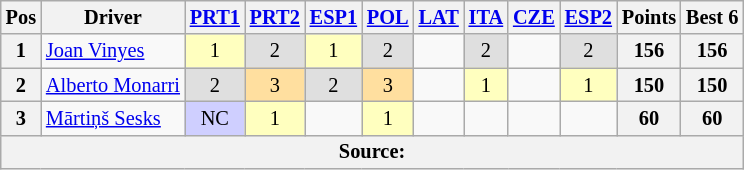<table class="wikitable" style="font-size: 85%; text-align: center">
<tr valign="top">
<th valign="middle">Pos</th>
<th valign="middle">Driver</th>
<th><a href='#'>PRT1</a><br></th>
<th><a href='#'>PRT2</a><br></th>
<th><a href='#'>ESP1</a><br></th>
<th><a href='#'>POL</a><br></th>
<th><a href='#'>LAT</a><br></th>
<th><a href='#'>ITA</a><br></th>
<th><a href='#'>CZE</a><br></th>
<th><a href='#'>ESP2</a><br></th>
<th valign="middle">Points</th>
<th valign="middle">Best 6</th>
</tr>
<tr>
<th>1</th>
<td align=left> <a href='#'>Joan Vinyes</a></td>
<td style="background:#FFFFBF;">1</td>
<td style="background:#DFDFDF;">2</td>
<td style="background:#FFFFBF;">1</td>
<td style="background:#DFDFDF;">2</td>
<td></td>
<td style="background:#DFDFDF;">2</td>
<td></td>
<td style="background:#DFDFDF;">2</td>
<th>156</th>
<th>156</th>
</tr>
<tr>
<th>2</th>
<td align=left> <a href='#'>Alberto Monarri</a></td>
<td style="background:#DFDFDF;">2</td>
<td style="background:#FFDF9F;">3</td>
<td style="background:#DFDFDF;">2</td>
<td style="background:#FFDF9F;">3</td>
<td></td>
<td style="background:#FFFFBF;">1</td>
<td></td>
<td style="background:#FFFFBF;">1</td>
<th>150</th>
<th>150</th>
</tr>
<tr>
<th>3</th>
<td align=left> <a href='#'>Mārtiņš Sesks</a></td>
<td style="background:#CFCFFF;">NC</td>
<td style="background:#FFFFBF;">1</td>
<td></td>
<td style="background:#FFFFBF;">1</td>
<td></td>
<td></td>
<td></td>
<td></td>
<th>60</th>
<th>60</th>
</tr>
<tr>
<th align=center colspan=12><strong>Source:</strong></th>
</tr>
</table>
